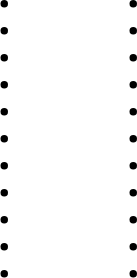<table>
<tr>
<td style="vertical-align:top; width:25%;"><br><ul><li></li><li></li><li></li><li></li><li></li><li></li><li></li><li></li><li></li><li></li><li></li></ul></td>
<td style="vertical-align:top; width:25%;"><br><ul><li></li><li></li><li></li><li></li><li></li><li></li><li></li><li></li><li></li><li></li><li></li></ul></td>
</tr>
</table>
